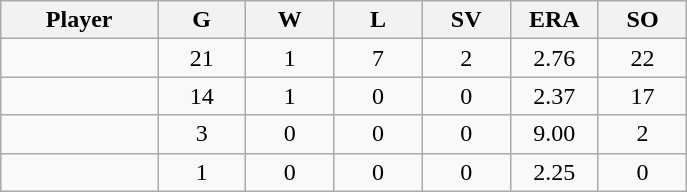<table class="wikitable sortable">
<tr>
<th bgcolor="#DDDDFF" width="16%">Player</th>
<th bgcolor="#DDDDFF" width="9%">G</th>
<th bgcolor="#DDDDFF" width="9%">W</th>
<th bgcolor="#DDDDFF" width="9%">L</th>
<th bgcolor="#DDDDFF" width="9%">SV</th>
<th bgcolor="#DDDDFF" width="9%">ERA</th>
<th bgcolor="#DDDDFF" width="9%">SO</th>
</tr>
<tr align="center">
<td></td>
<td>21</td>
<td>1</td>
<td>7</td>
<td>2</td>
<td>2.76</td>
<td>22</td>
</tr>
<tr align="center">
<td></td>
<td>14</td>
<td>1</td>
<td>0</td>
<td>0</td>
<td>2.37</td>
<td>17</td>
</tr>
<tr align="center">
<td></td>
<td>3</td>
<td>0</td>
<td>0</td>
<td>0</td>
<td>9.00</td>
<td>2</td>
</tr>
<tr align="center">
<td></td>
<td>1</td>
<td>0</td>
<td>0</td>
<td>0</td>
<td>2.25</td>
<td>0</td>
</tr>
</table>
